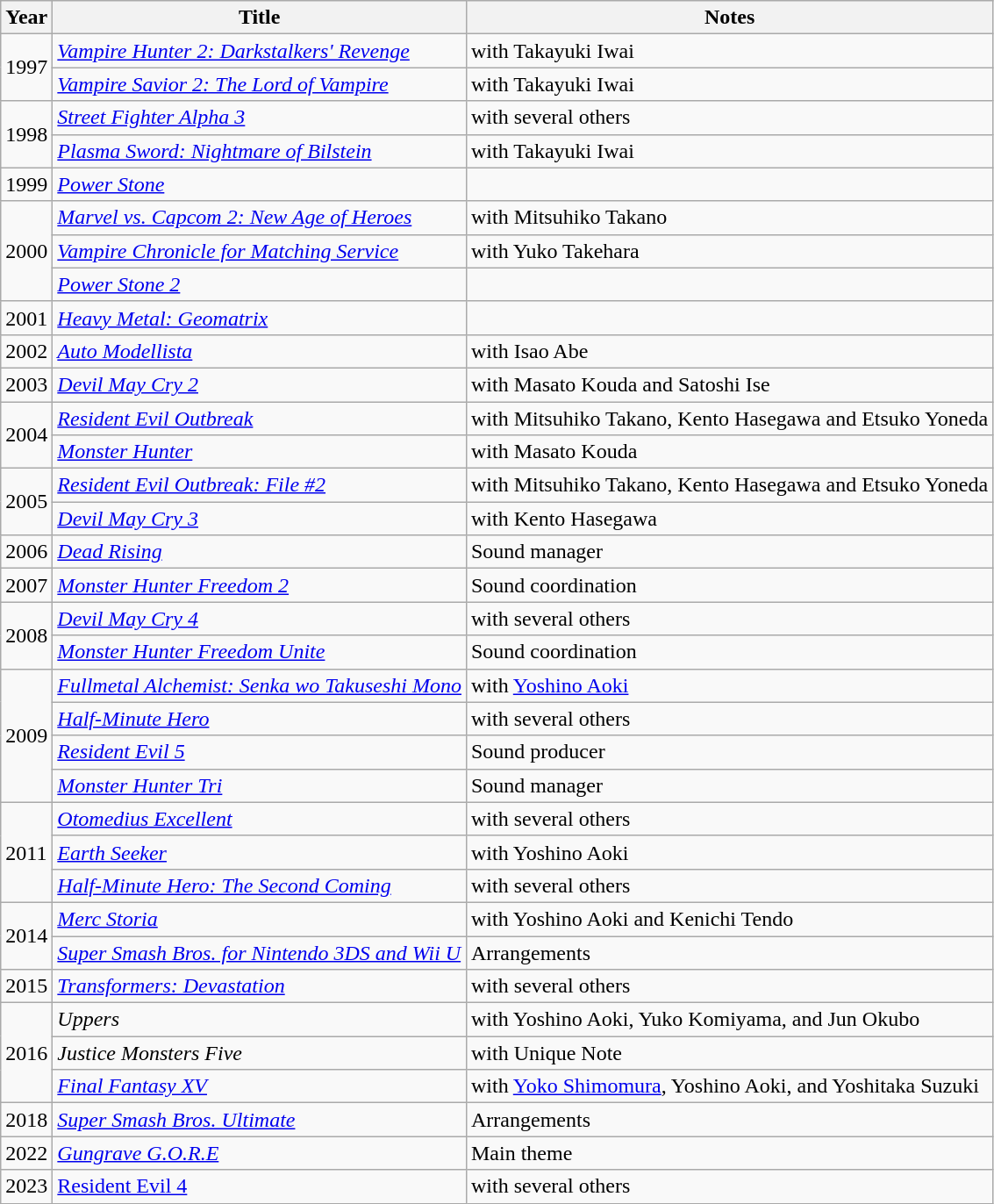<table class="wikitable sortable">
<tr>
<th>Year</th>
<th>Title</th>
<th>Notes</th>
</tr>
<tr>
<td rowspan="2">1997</td>
<td><em><a href='#'>Vampire Hunter 2: Darkstalkers' Revenge</a></em></td>
<td>with Takayuki Iwai</td>
</tr>
<tr>
<td><em><a href='#'>Vampire Savior 2: The Lord of Vampire</a></em></td>
<td>with Takayuki Iwai</td>
</tr>
<tr>
<td rowspan="2">1998</td>
<td><em><a href='#'>Street Fighter Alpha 3</a></em></td>
<td>with several others</td>
</tr>
<tr>
<td><em><a href='#'>Plasma Sword: Nightmare of Bilstein</a></em></td>
<td>with Takayuki Iwai</td>
</tr>
<tr>
<td>1999</td>
<td><em><a href='#'>Power Stone</a></em></td>
<td></td>
</tr>
<tr>
<td rowspan="3">2000</td>
<td><em><a href='#'>Marvel vs. Capcom 2: New Age of Heroes</a></em></td>
<td>with Mitsuhiko Takano</td>
</tr>
<tr>
<td><em><a href='#'>Vampire Chronicle for Matching Service</a></em></td>
<td>with Yuko Takehara</td>
</tr>
<tr>
<td><em><a href='#'>Power Stone 2</a></em></td>
<td></td>
</tr>
<tr>
<td>2001</td>
<td><em><a href='#'>Heavy Metal: Geomatrix</a></em></td>
<td></td>
</tr>
<tr>
<td>2002</td>
<td><em><a href='#'>Auto Modellista</a></em></td>
<td>with Isao Abe</td>
</tr>
<tr>
<td>2003</td>
<td><em><a href='#'>Devil May Cry 2</a></em></td>
<td>with Masato Kouda and Satoshi Ise</td>
</tr>
<tr>
<td rowspan="2">2004</td>
<td><em><a href='#'>Resident Evil Outbreak</a></em></td>
<td>with Mitsuhiko Takano, Kento Hasegawa and Etsuko Yoneda</td>
</tr>
<tr>
<td><em><a href='#'>Monster Hunter</a></em></td>
<td>with Masato Kouda</td>
</tr>
<tr>
<td rowspan="2">2005</td>
<td><em><a href='#'>Resident Evil Outbreak: File #2</a></em></td>
<td>with Mitsuhiko Takano, Kento Hasegawa and Etsuko Yoneda</td>
</tr>
<tr>
<td><em><a href='#'>Devil May Cry 3</a></em></td>
<td>with Kento Hasegawa</td>
</tr>
<tr>
<td>2006</td>
<td><em><a href='#'>Dead Rising</a></em></td>
<td>Sound manager</td>
</tr>
<tr>
<td>2007</td>
<td><em><a href='#'>Monster Hunter Freedom 2</a></em></td>
<td>Sound coordination</td>
</tr>
<tr>
<td rowspan="2">2008</td>
<td><em><a href='#'>Devil May Cry 4</a></em></td>
<td>with several others</td>
</tr>
<tr>
<td><em><a href='#'>Monster Hunter Freedom Unite</a></em></td>
<td>Sound coordination</td>
</tr>
<tr>
<td rowspan="4">2009</td>
<td><em><a href='#'>Fullmetal Alchemist: Senka wo Takuseshi Mono</a></em></td>
<td>with <a href='#'>Yoshino Aoki</a></td>
</tr>
<tr>
<td><em><a href='#'>Half-Minute Hero</a></em></td>
<td>with several others</td>
</tr>
<tr>
<td><em><a href='#'>Resident Evil 5</a></em></td>
<td>Sound producer</td>
</tr>
<tr>
<td><em><a href='#'>Monster Hunter Tri</a></em></td>
<td>Sound manager</td>
</tr>
<tr>
<td rowspan="3">2011</td>
<td><em><a href='#'>Otomedius Excellent</a></em></td>
<td>with several others</td>
</tr>
<tr>
<td><em><a href='#'>Earth Seeker</a></em></td>
<td>with Yoshino Aoki</td>
</tr>
<tr>
<td><em><a href='#'>Half-Minute Hero: The Second Coming</a></em></td>
<td>with several others</td>
</tr>
<tr>
<td rowspan="2">2014</td>
<td><em><a href='#'>Merc Storia</a></em></td>
<td>with Yoshino Aoki and Kenichi Tendo</td>
</tr>
<tr>
<td><em><a href='#'>Super Smash Bros. for Nintendo 3DS and Wii U</a></em></td>
<td>Arrangements</td>
</tr>
<tr>
<td>2015</td>
<td><em><a href='#'>Transformers: Devastation</a></em></td>
<td>with several others</td>
</tr>
<tr>
<td rowspan="3">2016</td>
<td><em>Uppers</em></td>
<td>with Yoshino Aoki, Yuko Komiyama, and Jun Okubo</td>
</tr>
<tr>
<td><em>Justice Monsters Five</em></td>
<td>with Unique Note</td>
</tr>
<tr>
<td><em><a href='#'>Final Fantasy XV</a></em></td>
<td>with <a href='#'>Yoko Shimomura</a>, Yoshino Aoki, and Yoshitaka Suzuki</td>
</tr>
<tr>
<td>2018</td>
<td><em><a href='#'>Super Smash Bros. Ultimate</a></em></td>
<td>Arrangements</td>
</tr>
<tr>
<td>2022</td>
<td><em><a href='#'>Gungrave G.O.R.E</a></td>
<td>Main theme</td>
</tr>
<tr>
<td>2023</td>
<td></em><a href='#'>Resident Evil 4</a><em></td>
<td>with several others</td>
</tr>
</table>
